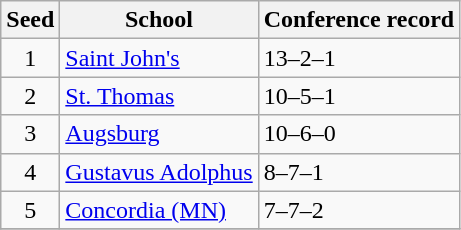<table class="wikitable">
<tr>
<th>Seed</th>
<th>School</th>
<th>Conference record</th>
</tr>
<tr>
<td align=center>1</td>
<td><a href='#'>Saint John's</a></td>
<td>13–2–1</td>
</tr>
<tr>
<td align=center>2</td>
<td><a href='#'>St. Thomas</a></td>
<td>10–5–1</td>
</tr>
<tr>
<td align=center>3</td>
<td><a href='#'>Augsburg</a></td>
<td>10–6–0</td>
</tr>
<tr>
<td align=center>4</td>
<td><a href='#'>Gustavus Adolphus</a></td>
<td>8–7–1</td>
</tr>
<tr>
<td align=center>5</td>
<td><a href='#'>Concordia (MN)</a></td>
<td>7–7–2</td>
</tr>
<tr>
</tr>
</table>
